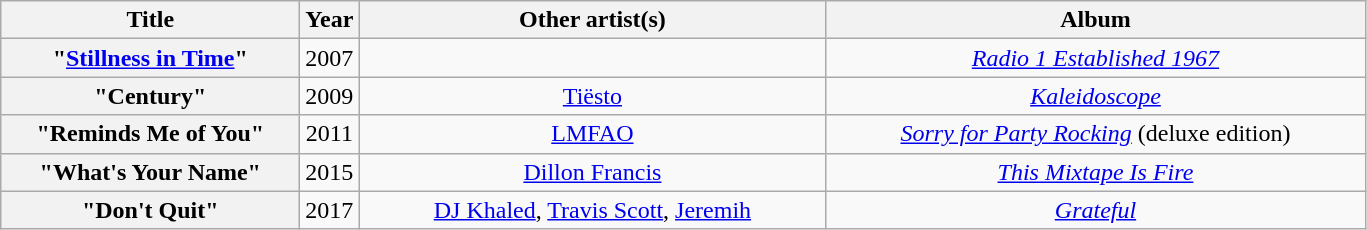<table class="wikitable plainrowheaders" style="text-align:center;">
<tr>
<th scope="col" style="width:12em;">Title</th>
<th scope="col">Year</th>
<th scope="col" style="width:19em;">Other artist(s)</th>
<th scope="col" style="width:22em;">Album</th>
</tr>
<tr>
<th scope="row">"<a href='#'>Stillness in Time</a>"</th>
<td>2007</td>
<td></td>
<td><em><a href='#'>Radio 1 Established 1967</a></em></td>
</tr>
<tr>
<th scope="row">"Century"</th>
<td>2009</td>
<td><a href='#'>Tiësto</a></td>
<td><em><a href='#'>Kaleidoscope</a></em></td>
</tr>
<tr>
<th scope="row">"Reminds Me of You"</th>
<td>2011</td>
<td><a href='#'>LMFAO</a></td>
<td><em><a href='#'>Sorry for Party Rocking</a></em> (deluxe edition)</td>
</tr>
<tr>
<th scope="row">"What's Your Name"</th>
<td>2015</td>
<td><a href='#'>Dillon Francis</a></td>
<td><em><a href='#'>This Mixtape Is Fire</a></em></td>
</tr>
<tr>
<th scope="row">"Don't Quit"</th>
<td>2017</td>
<td><a href='#'>DJ Khaled</a>, <a href='#'>Travis Scott</a>, <a href='#'>Jeremih</a></td>
<td><em><a href='#'>Grateful</a></em></td>
</tr>
</table>
